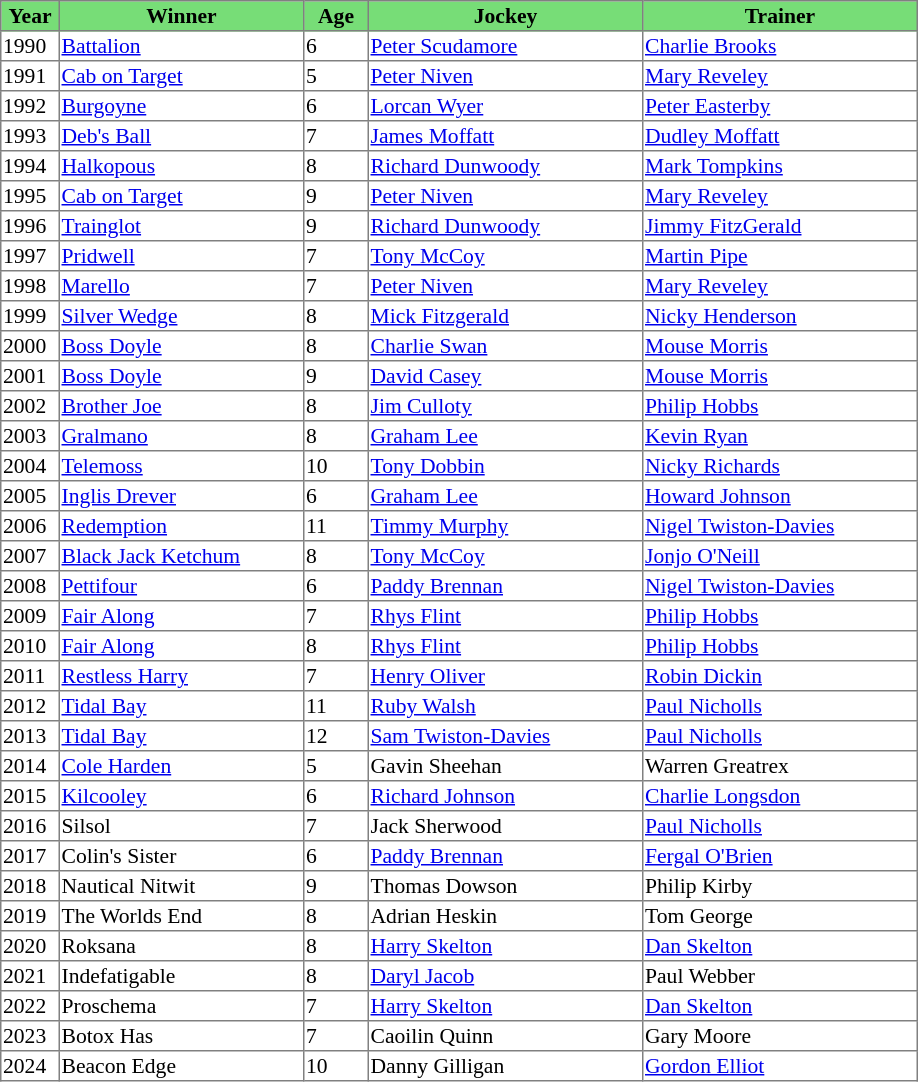<table class = "sortable" | border="1" style="border-collapse: collapse; font-size:90%">
<tr bgcolor="#77dd77" align="center">
<th width="36px"><strong>Year</strong><br></th>
<th width="160px"><strong>Winner</strong><br></th>
<th width="40px"><strong>Age</strong><br></th>
<th width="180px"><strong>Jockey</strong><br></th>
<th width="180px"><strong>Trainer</strong><br></th>
</tr>
<tr>
<td>1990</td>
<td><a href='#'>Battalion</a></td>
<td>6</td>
<td><a href='#'>Peter Scudamore</a></td>
<td><a href='#'>Charlie Brooks</a></td>
</tr>
<tr>
<td>1991</td>
<td><a href='#'>Cab on Target</a></td>
<td>5</td>
<td><a href='#'>Peter Niven</a></td>
<td><a href='#'>Mary Reveley</a></td>
</tr>
<tr>
<td>1992</td>
<td><a href='#'>Burgoyne</a></td>
<td>6</td>
<td><a href='#'>Lorcan Wyer</a></td>
<td><a href='#'>Peter Easterby</a></td>
</tr>
<tr>
<td>1993</td>
<td><a href='#'>Deb's Ball</a></td>
<td>7</td>
<td><a href='#'>James Moffatt</a></td>
<td><a href='#'>Dudley Moffatt</a></td>
</tr>
<tr>
<td>1994</td>
<td><a href='#'>Halkopous</a></td>
<td>8</td>
<td><a href='#'>Richard Dunwoody</a></td>
<td><a href='#'>Mark Tompkins</a></td>
</tr>
<tr>
<td>1995</td>
<td><a href='#'>Cab on Target</a></td>
<td>9</td>
<td><a href='#'>Peter Niven</a></td>
<td><a href='#'>Mary Reveley</a></td>
</tr>
<tr>
<td>1996</td>
<td><a href='#'>Trainglot</a></td>
<td>9</td>
<td><a href='#'>Richard Dunwoody</a></td>
<td><a href='#'>Jimmy FitzGerald</a></td>
</tr>
<tr>
<td>1997</td>
<td><a href='#'>Pridwell</a></td>
<td>7</td>
<td><a href='#'>Tony McCoy</a></td>
<td><a href='#'>Martin Pipe</a></td>
</tr>
<tr>
<td>1998</td>
<td><a href='#'>Marello</a></td>
<td>7</td>
<td><a href='#'>Peter Niven</a></td>
<td><a href='#'>Mary Reveley</a></td>
</tr>
<tr>
<td>1999</td>
<td><a href='#'>Silver Wedge</a></td>
<td>8</td>
<td><a href='#'>Mick Fitzgerald</a></td>
<td><a href='#'>Nicky Henderson</a></td>
</tr>
<tr>
<td>2000</td>
<td><a href='#'>Boss Doyle</a></td>
<td>8</td>
<td><a href='#'>Charlie Swan</a></td>
<td><a href='#'>Mouse Morris</a></td>
</tr>
<tr>
<td>2001</td>
<td><a href='#'>Boss Doyle</a></td>
<td>9</td>
<td><a href='#'>David Casey</a></td>
<td><a href='#'>Mouse Morris</a></td>
</tr>
<tr>
<td>2002</td>
<td><a href='#'>Brother Joe</a></td>
<td>8</td>
<td><a href='#'>Jim Culloty</a></td>
<td><a href='#'>Philip Hobbs</a></td>
</tr>
<tr>
<td>2003</td>
<td><a href='#'>Gralmano</a></td>
<td>8</td>
<td><a href='#'>Graham Lee</a></td>
<td><a href='#'>Kevin Ryan</a></td>
</tr>
<tr>
<td>2004</td>
<td><a href='#'>Telemoss</a></td>
<td>10</td>
<td><a href='#'>Tony Dobbin</a></td>
<td><a href='#'>Nicky Richards</a></td>
</tr>
<tr>
<td>2005</td>
<td><a href='#'>Inglis Drever</a></td>
<td>6</td>
<td><a href='#'>Graham Lee</a></td>
<td><a href='#'>Howard Johnson</a></td>
</tr>
<tr>
<td>2006</td>
<td><a href='#'>Redemption</a></td>
<td>11</td>
<td><a href='#'>Timmy Murphy</a></td>
<td><a href='#'>Nigel Twiston-Davies</a></td>
</tr>
<tr>
<td>2007</td>
<td><a href='#'>Black Jack Ketchum</a></td>
<td>8</td>
<td><a href='#'>Tony McCoy</a></td>
<td><a href='#'>Jonjo O'Neill</a></td>
</tr>
<tr>
<td>2008</td>
<td><a href='#'>Pettifour</a></td>
<td>6</td>
<td><a href='#'>Paddy Brennan</a></td>
<td><a href='#'>Nigel Twiston-Davies</a></td>
</tr>
<tr>
<td>2009</td>
<td><a href='#'>Fair Along</a></td>
<td>7</td>
<td><a href='#'>Rhys Flint</a></td>
<td><a href='#'>Philip Hobbs</a></td>
</tr>
<tr>
<td>2010</td>
<td><a href='#'>Fair Along</a></td>
<td>8</td>
<td><a href='#'>Rhys Flint</a></td>
<td><a href='#'>Philip Hobbs</a></td>
</tr>
<tr>
<td>2011</td>
<td><a href='#'>Restless Harry</a></td>
<td>7</td>
<td><a href='#'>Henry Oliver</a></td>
<td><a href='#'>Robin Dickin</a></td>
</tr>
<tr>
<td>2012</td>
<td><a href='#'>Tidal Bay</a></td>
<td>11</td>
<td><a href='#'>Ruby Walsh</a></td>
<td><a href='#'>Paul Nicholls</a></td>
</tr>
<tr>
<td>2013</td>
<td><a href='#'>Tidal Bay</a></td>
<td>12</td>
<td><a href='#'>Sam Twiston-Davies</a></td>
<td><a href='#'>Paul Nicholls</a></td>
</tr>
<tr>
<td>2014</td>
<td><a href='#'>Cole Harden</a></td>
<td>5</td>
<td>Gavin Sheehan</td>
<td>Warren Greatrex</td>
</tr>
<tr>
<td>2015</td>
<td><a href='#'>Kilcooley</a></td>
<td>6</td>
<td><a href='#'>Richard Johnson</a></td>
<td><a href='#'>Charlie Longsdon</a></td>
</tr>
<tr>
<td>2016</td>
<td>Silsol</td>
<td>7</td>
<td>Jack Sherwood</td>
<td><a href='#'>Paul Nicholls</a></td>
</tr>
<tr>
<td>2017</td>
<td>Colin's Sister</td>
<td>6</td>
<td><a href='#'>Paddy Brennan</a></td>
<td><a href='#'>Fergal O'Brien</a></td>
</tr>
<tr>
<td>2018</td>
<td>Nautical Nitwit</td>
<td>9</td>
<td>Thomas Dowson</td>
<td>Philip Kirby</td>
</tr>
<tr>
<td>2019</td>
<td>The Worlds End</td>
<td>8</td>
<td>Adrian Heskin</td>
<td>Tom George</td>
</tr>
<tr>
<td>2020</td>
<td>Roksana</td>
<td>8</td>
<td><a href='#'>Harry Skelton</a></td>
<td><a href='#'>Dan Skelton</a></td>
</tr>
<tr>
<td>2021</td>
<td>Indefatigable</td>
<td>8</td>
<td><a href='#'>Daryl Jacob</a></td>
<td>Paul Webber</td>
</tr>
<tr>
<td>2022</td>
<td>Proschema</td>
<td>7</td>
<td><a href='#'>Harry Skelton</a></td>
<td><a href='#'>Dan Skelton</a></td>
</tr>
<tr>
<td>2023</td>
<td>Botox Has</td>
<td>7</td>
<td>Caoilin Quinn</td>
<td>Gary Moore</td>
</tr>
<tr>
<td>2024</td>
<td>Beacon Edge</td>
<td>10</td>
<td>Danny Gilligan</td>
<td><a href='#'>Gordon Elliot</a></td>
</tr>
</table>
